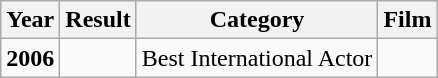<table class="wikitable">
<tr>
<th>Year</th>
<th>Result</th>
<th>Category</th>
<th>Film</th>
</tr>
<tr>
<td><strong>2006</strong></td>
<td></td>
<td>Best International Actor</td>
<td></td>
</tr>
</table>
